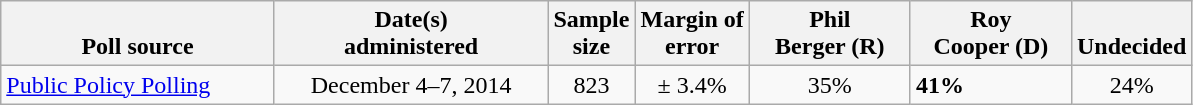<table class="wikitable">
<tr valign= bottom>
<th style="width:175px;">Poll source</th>
<th style="width:175px;">Date(s)<br>administered</th>
<th class=small>Sample<br>size</th>
<th class=small>Margin of<br>error</th>
<th style="width:100px;">Phil<br>Berger (R)</th>
<th style="width:100px;">Roy<br>Cooper (D)</th>
<th>Undecided</th>
</tr>
<tr>
<td><a href='#'>Public Policy Polling</a></td>
<td align=center>December 4–7, 2014</td>
<td align=center>823</td>
<td align=center>± 3.4%</td>
<td align=center>35%</td>
<td><strong>41%</strong></td>
<td align=center>24%</td>
</tr>
</table>
